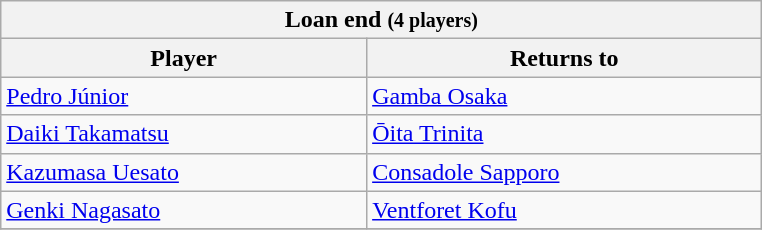<table class="wikitable collapsible collapsed">
<tr>
<th colspan="2" width="500"> <strong>Loan end</strong> <small>(4 players)</small></th>
</tr>
<tr>
<th>Player</th>
<th>Returns to</th>
</tr>
<tr>
<td> <a href='#'>Pedro Júnior</a></td>
<td> <a href='#'>Gamba Osaka</a></td>
</tr>
<tr>
<td> <a href='#'>Daiki Takamatsu</a></td>
<td> <a href='#'>Ōita Trinita</a></td>
</tr>
<tr>
<td> <a href='#'>Kazumasa Uesato</a></td>
<td> <a href='#'>Consadole Sapporo</a></td>
</tr>
<tr>
<td> <a href='#'>Genki Nagasato</a></td>
<td> <a href='#'>Ventforet Kofu</a></td>
</tr>
<tr>
</tr>
</table>
